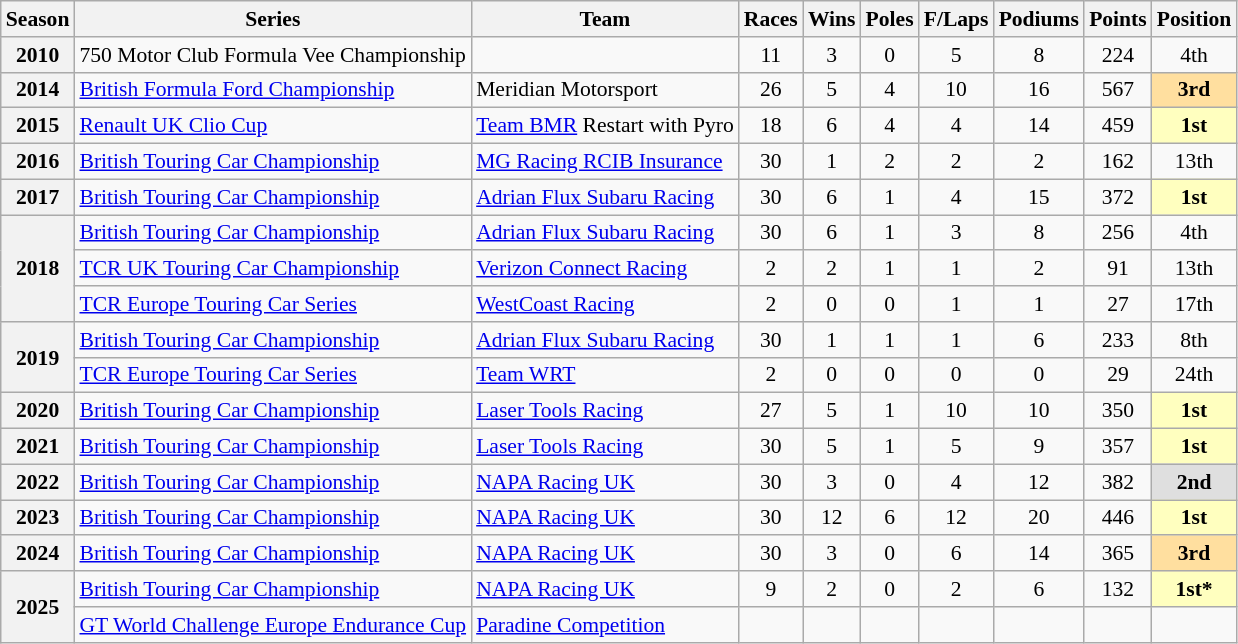<table class="wikitable" style="font-size: 90%; text-align:center">
<tr>
<th>Season</th>
<th>Series</th>
<th>Team</th>
<th>Races</th>
<th>Wins</th>
<th>Poles</th>
<th>F/Laps</th>
<th>Podiums</th>
<th>Points</th>
<th>Position</th>
</tr>
<tr>
<th>2010</th>
<td align=left nowrap>750 Motor Club Formula Vee Championship</td>
<td align=left></td>
<td>11</td>
<td>3</td>
<td>0</td>
<td>5</td>
<td>8</td>
<td>224</td>
<td>4th</td>
</tr>
<tr>
<th>2014</th>
<td align=left><a href='#'>British Formula Ford Championship</a></td>
<td align=left>Meridian Motorsport</td>
<td>26</td>
<td>5</td>
<td>4</td>
<td>10</td>
<td>16</td>
<td>567</td>
<td style="background:#FFDF9F;"><strong>3rd</strong></td>
</tr>
<tr>
<th>2015</th>
<td align=left><a href='#'>Renault UK Clio Cup</a></td>
<td align=left nowrap><a href='#'>Team BMR</a> Restart with Pyro</td>
<td>18</td>
<td>6</td>
<td>4</td>
<td>4</td>
<td>14</td>
<td>459</td>
<td style="background:#FFFFBF;"><strong>1st</strong></td>
</tr>
<tr>
<th>2016</th>
<td align=left nowrap><a href='#'>British Touring Car Championship</a></td>
<td align=left nowrap><a href='#'>MG Racing RCIB Insurance</a></td>
<td>30</td>
<td>1</td>
<td>2</td>
<td>2</td>
<td>2</td>
<td>162</td>
<td>13th</td>
</tr>
<tr>
<th>2017</th>
<td align=left><a href='#'>British Touring Car Championship</a></td>
<td align=left><a href='#'>Adrian Flux Subaru Racing</a></td>
<td>30</td>
<td>6</td>
<td>1</td>
<td>4</td>
<td>15</td>
<td>372</td>
<td style="background:#FFFFBF;"><strong>1st</strong></td>
</tr>
<tr>
<th rowspan=3>2018</th>
<td align=left><a href='#'>British Touring Car Championship</a></td>
<td align=left><a href='#'>Adrian Flux Subaru Racing</a></td>
<td>30</td>
<td>6</td>
<td>1</td>
<td>3</td>
<td>8</td>
<td>256</td>
<td>4th</td>
</tr>
<tr>
<td align=left><a href='#'>TCR UK Touring Car Championship</a></td>
<td align=left><a href='#'>Verizon Connect Racing</a></td>
<td>2</td>
<td>2</td>
<td>1</td>
<td>1</td>
<td>2</td>
<td>91</td>
<td>13th</td>
</tr>
<tr>
<td align=left><a href='#'>TCR Europe Touring Car Series</a></td>
<td align=left><a href='#'>WestCoast Racing</a></td>
<td>2</td>
<td>0</td>
<td>0</td>
<td>1</td>
<td>1</td>
<td>27</td>
<td>17th</td>
</tr>
<tr>
<th rowspan=2>2019</th>
<td align=left><a href='#'>British Touring Car Championship</a></td>
<td align=left><a href='#'>Adrian Flux Subaru Racing</a></td>
<td>30</td>
<td>1</td>
<td>1</td>
<td>1</td>
<td>6</td>
<td>233</td>
<td>8th</td>
</tr>
<tr>
<td align=left><a href='#'>TCR Europe Touring Car Series</a></td>
<td align=left><a href='#'>Team WRT</a></td>
<td>2</td>
<td>0</td>
<td>0</td>
<td>0</td>
<td>0</td>
<td>29</td>
<td>24th</td>
</tr>
<tr>
<th>2020</th>
<td align=left><a href='#'>British Touring Car Championship</a></td>
<td align=left><a href='#'>Laser Tools Racing</a></td>
<td>27</td>
<td>5</td>
<td>1</td>
<td>10</td>
<td>10</td>
<td>350</td>
<td style="background:#FFFFBF;"><strong>1st</strong></td>
</tr>
<tr>
<th>2021</th>
<td align=left><a href='#'>British Touring Car Championship</a></td>
<td align=left><a href='#'>Laser Tools Racing</a></td>
<td>30</td>
<td>5</td>
<td>1</td>
<td>5</td>
<td>9</td>
<td>357</td>
<td style="background:#FFFFBF;"><strong>1st</strong></td>
</tr>
<tr>
<th>2022</th>
<td align=left><a href='#'>British Touring Car Championship</a></td>
<td align=left><a href='#'>NAPA Racing UK</a></td>
<td>30</td>
<td>3</td>
<td>0</td>
<td>4</td>
<td>12</td>
<td>382</td>
<td style="background:#DFDFDF;"><strong>2nd</strong></td>
</tr>
<tr>
<th>2023</th>
<td align=left><a href='#'>British Touring Car Championship</a></td>
<td align=left><a href='#'>NAPA Racing UK</a></td>
<td>30</td>
<td>12</td>
<td>6</td>
<td>12</td>
<td>20</td>
<td>446</td>
<td style="background:#FFFFBF;"><strong>1st</strong></td>
</tr>
<tr>
<th>2024</th>
<td align=left><a href='#'>British Touring Car Championship</a></td>
<td align=left><a href='#'>NAPA Racing UK</a></td>
<td>30</td>
<td>3</td>
<td>0</td>
<td>6</td>
<td>14</td>
<td>365</td>
<td style="background:#FFDF9F;"><strong>3rd</strong></td>
</tr>
<tr>
<th rowspan="2">2025</th>
<td align=left><a href='#'>British Touring Car Championship</a></td>
<td align=left><a href='#'>NAPA Racing UK</a></td>
<td>9</td>
<td>2</td>
<td>0</td>
<td>2</td>
<td>6</td>
<td>132</td>
<td style="background:#FFFFBF;"><strong>1st*</strong></td>
</tr>
<tr>
<td align="left"><a href='#'>GT World Challenge Europe Endurance Cup</a></td>
<td align="left"><a href='#'>Paradine Competition</a></td>
<td></td>
<td></td>
<td></td>
<td></td>
<td></td>
<td></td>
<td></td>
</tr>
</table>
